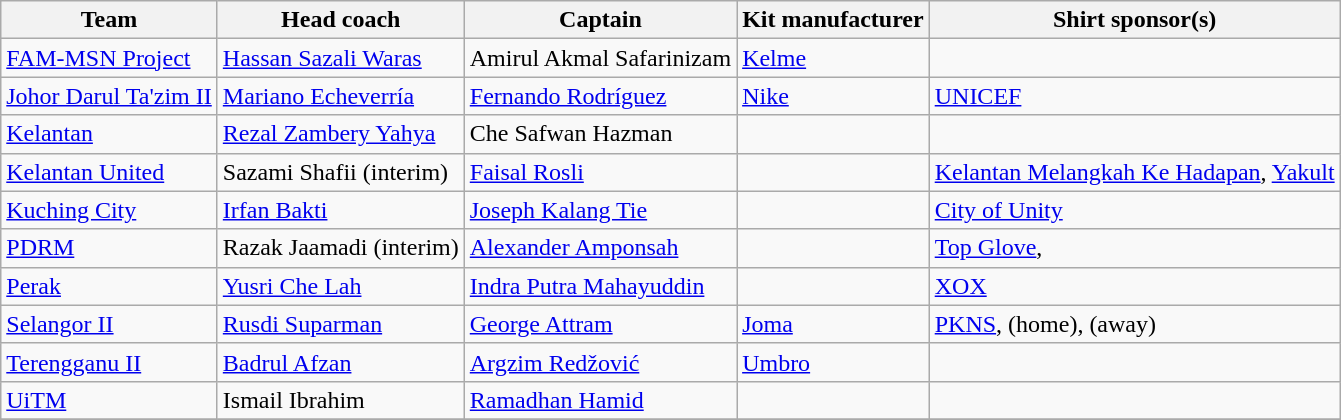<table class="wikitable sortable" style="text-align: left;">
<tr>
<th>Team</th>
<th>Head coach</th>
<th>Captain</th>
<th>Kit manufacturer</th>
<th>Shirt sponsor(s)</th>
</tr>
<tr>
<td><a href='#'>FAM-MSN Project</a></td>
<td> <a href='#'>Hassan Sazali Waras</a></td>
<td> Amirul Akmal Safarinizam</td>
<td><a href='#'>Kelme</a></td>
<td></td>
</tr>
<tr>
<td><a href='#'>Johor Darul Ta'zim II</a></td>
<td> <a href='#'>Mariano Echeverría</a></td>
<td> <a href='#'>Fernando Rodríguez</a></td>
<td><a href='#'>Nike</a></td>
<td><a href='#'>UNICEF</a></td>
</tr>
<tr>
<td><a href='#'>Kelantan</a></td>
<td> <a href='#'>Rezal Zambery Yahya</a></td>
<td> Che Safwan Hazman</td>
<td></td>
<td></td>
</tr>
<tr>
<td><a href='#'>Kelantan United</a></td>
<td> Sazami Shafii (interim)</td>
<td> <a href='#'>Faisal Rosli</a></td>
<td></td>
<td><a href='#'>Kelantan Melangkah Ke Hadapan</a>, <a href='#'>Yakult</a></td>
</tr>
<tr>
<td><a href='#'>Kuching City</a></td>
<td> <a href='#'>Irfan Bakti</a></td>
<td> <a href='#'>Joseph Kalang Tie</a></td>
<td></td>
<td><a href='#'>City of Unity</a></td>
</tr>
<tr>
<td><a href='#'>PDRM</a></td>
<td> Razak Jaamadi (interim)</td>
<td> <a href='#'>Alexander Amponsah</a></td>
<td></td>
<td><a href='#'>Top Glove</a>, </td>
</tr>
<tr>
<td><a href='#'>Perak</a></td>
<td> <a href='#'>Yusri Che Lah</a></td>
<td> <a href='#'>Indra Putra Mahayuddin</a></td>
<td></td>
<td><a href='#'>XOX</a></td>
</tr>
<tr>
<td><a href='#'>Selangor II</a></td>
<td> <a href='#'>Rusdi Suparman</a></td>
<td> <a href='#'>George Attram</a></td>
<td><a href='#'>Joma</a></td>
<td><a href='#'>PKNS</a>,  (home),  (away)</td>
</tr>
<tr>
<td><a href='#'>Terengganu II</a></td>
<td> <a href='#'>Badrul Afzan</a></td>
<td> <a href='#'>Argzim Redžović</a></td>
<td><a href='#'>Umbro</a></td>
<td></td>
</tr>
<tr>
<td><a href='#'>UiTM</a></td>
<td> Ismail Ibrahim</td>
<td> <a href='#'>Ramadhan Hamid</a></td>
<td></td>
<td></td>
</tr>
<tr>
</tr>
</table>
